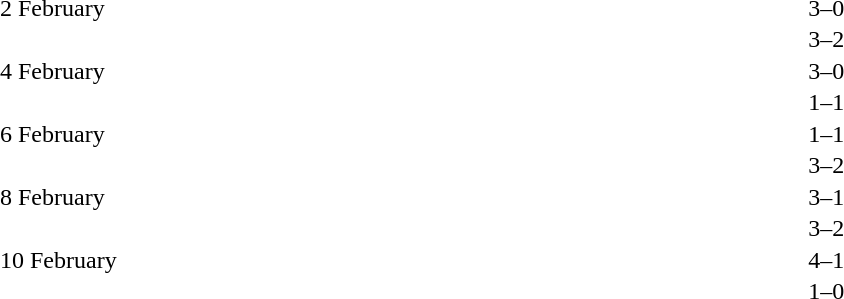<table cellspacing="1" style="width:70%;">
<tr>
<th width=25%></th>
<th width=30%></th>
<th width=15%></th>
<th width=30%></th>
</tr>
<tr>
<td>2 February</td>
<td align=right></td>
<td align=center>3–0</td>
<td></td>
</tr>
<tr>
<td></td>
<td align=right></td>
<td align=center>3–2</td>
<td></td>
</tr>
<tr>
<td>4 February</td>
<td align=right></td>
<td align=center>3–0</td>
<td></td>
</tr>
<tr>
<td></td>
<td align=right></td>
<td align=center>1–1</td>
<td></td>
</tr>
<tr>
<td>6 February</td>
<td align=right></td>
<td align=center>1–1</td>
<td></td>
</tr>
<tr>
<td></td>
<td align=right></td>
<td align=center>3–2</td>
<td></td>
</tr>
<tr>
<td>8 February</td>
<td align=right></td>
<td align=center>3–1</td>
<td></td>
</tr>
<tr>
<td></td>
<td align=right></td>
<td align=center>3–2</td>
<td></td>
</tr>
<tr>
<td>10 February</td>
<td align=right></td>
<td align=center>4–1</td>
<td></td>
</tr>
<tr>
<td></td>
<td align=right></td>
<td align=center>1–0</td>
<td></td>
</tr>
</table>
